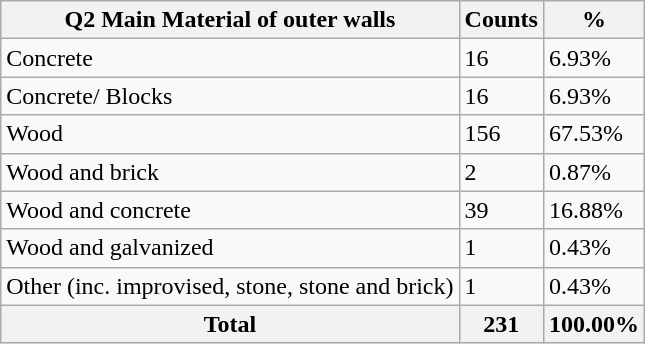<table class="wikitable sortable">
<tr>
<th>Q2 Main Material of outer walls</th>
<th>Counts</th>
<th>%</th>
</tr>
<tr>
<td>Concrete</td>
<td>16</td>
<td>6.93%</td>
</tr>
<tr>
<td>Concrete/ Blocks</td>
<td>16</td>
<td>6.93%</td>
</tr>
<tr>
<td>Wood</td>
<td>156</td>
<td>67.53%</td>
</tr>
<tr>
<td>Wood and brick</td>
<td>2</td>
<td>0.87%</td>
</tr>
<tr>
<td>Wood and concrete</td>
<td>39</td>
<td>16.88%</td>
</tr>
<tr>
<td>Wood and galvanized</td>
<td>1</td>
<td>0.43%</td>
</tr>
<tr>
<td>Other (inc. improvised, stone, stone and brick)</td>
<td>1</td>
<td>0.43%</td>
</tr>
<tr>
<th>Total</th>
<th>231</th>
<th>100.00%</th>
</tr>
</table>
